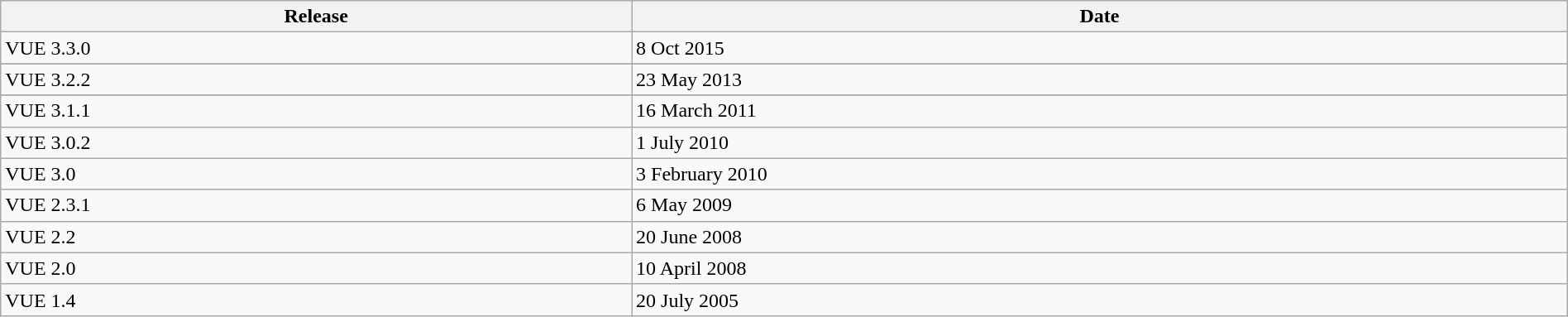<table class="wikitable" style="width: 100%">
<tr>
<th>Release</th>
<th>Date</th>
</tr>
<tr>
<td>VUE 3.3.0</td>
<td>8 Oct 2015</td>
</tr>
<tr>
</tr>
<tr>
<td>VUE 3.2.2</td>
<td>23 May 2013</td>
</tr>
<tr>
</tr>
<tr>
<td>VUE 3.1.1</td>
<td>16 March 2011</td>
</tr>
<tr>
<td>VUE 3.0.2</td>
<td>1 July 2010</td>
</tr>
<tr>
<td>VUE 3.0</td>
<td>3 February 2010</td>
</tr>
<tr>
<td>VUE 2.3.1</td>
<td>6 May 2009</td>
</tr>
<tr>
<td>VUE 2.2</td>
<td>20 June 2008</td>
</tr>
<tr>
<td>VUE 2.0</td>
<td>10 April 2008</td>
</tr>
<tr>
<td>VUE 1.4</td>
<td>20 July 2005</td>
</tr>
</table>
